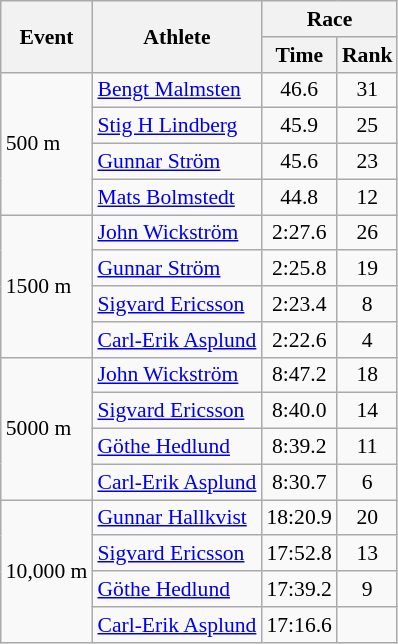<table class="wikitable" border="1" style="font-size:90%">
<tr>
<th rowspan=2>Event</th>
<th rowspan=2>Athlete</th>
<th colspan=2>Race</th>
</tr>
<tr>
<th>Time</th>
<th>Rank</th>
</tr>
<tr>
<td rowspan=4>500 m</td>
<td><a href='#'>Bengt Malmsten</a></td>
<td align=center>46.6</td>
<td align=center>31</td>
</tr>
<tr>
<td><a href='#'>Stig H Lindberg</a></td>
<td align=center>45.9</td>
<td align=center>25</td>
</tr>
<tr>
<td><a href='#'>Gunnar Ström</a></td>
<td align=center>45.6</td>
<td align=center>23</td>
</tr>
<tr>
<td><a href='#'>Mats Bolmstedt</a></td>
<td align=center>44.8</td>
<td align=center>12</td>
</tr>
<tr>
<td rowspan=4>1500 m</td>
<td><a href='#'>John Wickström</a></td>
<td align=center>2:27.6</td>
<td align=center>26</td>
</tr>
<tr>
<td><a href='#'>Gunnar Ström</a></td>
<td align=center>2:25.8</td>
<td align=center>19</td>
</tr>
<tr>
<td><a href='#'>Sigvard Ericsson</a></td>
<td align=center>2:23.4</td>
<td align=center>8</td>
</tr>
<tr>
<td><a href='#'>Carl-Erik Asplund</a></td>
<td align=center>2:22.6</td>
<td align=center>4</td>
</tr>
<tr>
<td rowspan=4>5000 m</td>
<td><a href='#'>John Wickström</a></td>
<td align=center>8:47.2</td>
<td align=center>18</td>
</tr>
<tr>
<td><a href='#'>Sigvard Ericsson</a></td>
<td align=center>8:40.0</td>
<td align=center>14</td>
</tr>
<tr>
<td><a href='#'>Göthe Hedlund</a></td>
<td align=center>8:39.2</td>
<td align=center>11</td>
</tr>
<tr>
<td><a href='#'>Carl-Erik Asplund</a></td>
<td align=center>8:30.7</td>
<td align=center>6</td>
</tr>
<tr>
<td rowspan=4>10,000 m</td>
<td><a href='#'>Gunnar Hallkvist</a></td>
<td align=center>18:20.9</td>
<td align=center>20</td>
</tr>
<tr>
<td><a href='#'>Sigvard Ericsson</a></td>
<td align=center>17:52.8</td>
<td align=center>13</td>
</tr>
<tr>
<td><a href='#'>Göthe Hedlund</a></td>
<td align=center>17:39.2</td>
<td align=center>9</td>
</tr>
<tr>
<td><a href='#'>Carl-Erik Asplund</a></td>
<td align=center>17:16.6</td>
<td align=center></td>
</tr>
</table>
